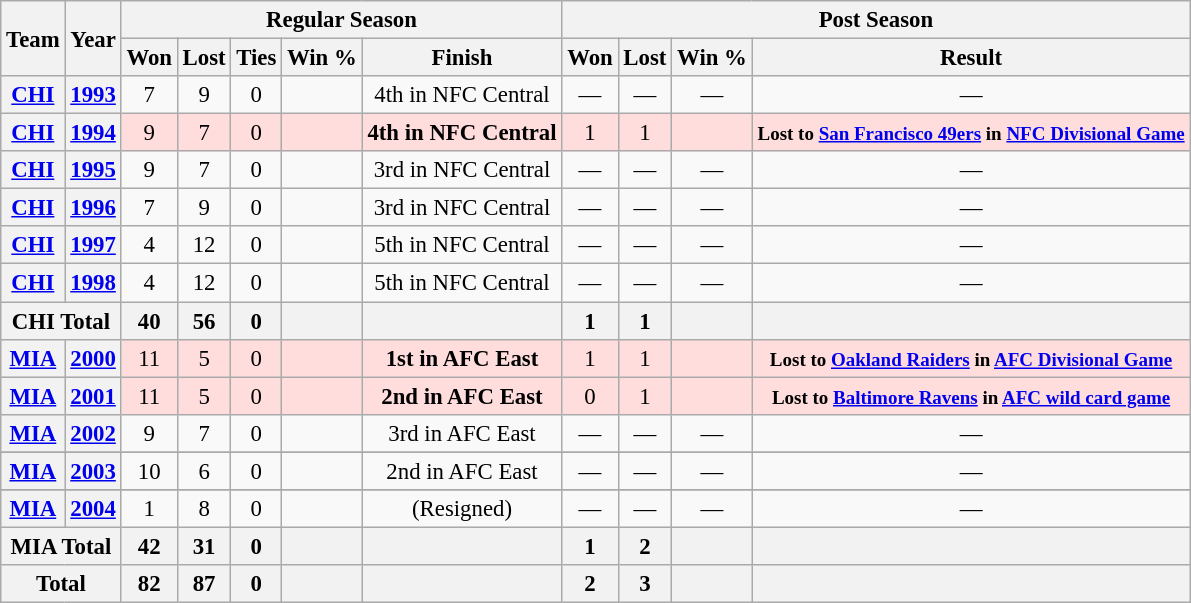<table class="wikitable" style="font-size: 95%; text-align:center">
<tr>
<th rowspan="2">Team</th>
<th rowspan="2">Year</th>
<th colspan="5">Regular Season</th>
<th colspan="4">Post Season</th>
</tr>
<tr>
<th>Won</th>
<th>Lost</th>
<th>Ties</th>
<th>Win %</th>
<th>Finish</th>
<th>Won</th>
<th>Lost</th>
<th>Win %</th>
<th>Result</th>
</tr>
<tr>
<th><a href='#'>CHI</a></th>
<th><a href='#'>1993</a></th>
<td>7</td>
<td>9</td>
<td>0</td>
<td></td>
<td>4th in NFC Central</td>
<td>—</td>
<td>—</td>
<td>—</td>
<td>—</td>
</tr>
<tr style="background:#fdd;">
<th><a href='#'>CHI</a></th>
<th><a href='#'>1994</a></th>
<td>9</td>
<td>7</td>
<td>0</td>
<td></td>
<td><strong>4th in NFC Central</strong></td>
<td>1</td>
<td>1</td>
<td></td>
<td><small><strong>Lost to <a href='#'>San Francisco 49ers</a> in <a href='#'>NFC Divisional Game</a></strong></small></td>
</tr>
<tr>
<th><a href='#'>CHI</a></th>
<th><a href='#'>1995</a></th>
<td>9</td>
<td>7</td>
<td>0</td>
<td></td>
<td>3rd in NFC Central</td>
<td>—</td>
<td>—</td>
<td>—</td>
<td>—</td>
</tr>
<tr>
<th><a href='#'>CHI</a></th>
<th><a href='#'>1996</a></th>
<td>7</td>
<td>9</td>
<td>0</td>
<td></td>
<td>3rd in NFC Central</td>
<td>—</td>
<td>—</td>
<td>—</td>
<td>—</td>
</tr>
<tr>
<th><a href='#'>CHI</a></th>
<th><a href='#'>1997</a></th>
<td>4</td>
<td>12</td>
<td>0</td>
<td></td>
<td>5th in NFC Central</td>
<td>—</td>
<td>—</td>
<td>—</td>
<td>—</td>
</tr>
<tr>
<th><a href='#'>CHI</a></th>
<th><a href='#'>1998</a></th>
<td>4</td>
<td>12</td>
<td>0</td>
<td></td>
<td>5th in NFC Central</td>
<td>—</td>
<td>—</td>
<td>—</td>
<td>—</td>
</tr>
<tr>
<th colspan="2">CHI Total</th>
<th>40</th>
<th>56</th>
<th>0</th>
<th></th>
<th></th>
<th>1</th>
<th>1</th>
<th></th>
<th></th>
</tr>
<tr style="background:#fdd;">
<th><a href='#'>MIA</a></th>
<th><a href='#'>2000</a></th>
<td>11</td>
<td>5</td>
<td>0</td>
<td></td>
<td><strong>1st in AFC East</strong></td>
<td>1</td>
<td>1</td>
<td></td>
<td><small><strong>Lost to <a href='#'>Oakland Raiders</a> in <a href='#'>AFC Divisional Game</a></strong></small></td>
</tr>
<tr style="background:#fdd;">
<th><a href='#'>MIA</a></th>
<th><a href='#'>2001</a></th>
<td>11</td>
<td>5</td>
<td>0</td>
<td></td>
<td><strong>2nd in AFC East</strong></td>
<td>0</td>
<td>1</td>
<td></td>
<td><small><strong>Lost to <a href='#'>Baltimore Ravens</a> in <a href='#'>AFC wild card game</a></strong></small></td>
</tr>
<tr>
<th><a href='#'>MIA</a></th>
<th><a href='#'>2002</a></th>
<td>9</td>
<td>7</td>
<td>0</td>
<td></td>
<td>3rd in AFC East</td>
<td>—</td>
<td>—</td>
<td>—</td>
<td>—</td>
</tr>
<tr>
</tr>
<tr>
<th><a href='#'>MIA</a></th>
<th><a href='#'>2003</a></th>
<td>10</td>
<td>6</td>
<td>0</td>
<td></td>
<td>2nd in AFC East</td>
<td>—</td>
<td>—</td>
<td>—</td>
<td>—</td>
</tr>
<tr>
</tr>
<tr>
<th><a href='#'>MIA</a></th>
<th><a href='#'>2004</a></th>
<td>1</td>
<td>8</td>
<td>0</td>
<td></td>
<td>(Resigned)</td>
<td>—</td>
<td>—</td>
<td>—</td>
<td>—</td>
</tr>
<tr>
<th colspan="2">MIA Total</th>
<th>42</th>
<th>31</th>
<th>0</th>
<th></th>
<th></th>
<th>1</th>
<th>2</th>
<th></th>
<th></th>
</tr>
<tr>
<th colspan="2">Total</th>
<th>82</th>
<th>87</th>
<th>0</th>
<th></th>
<th></th>
<th>2</th>
<th>3</th>
<th></th>
<th></th>
</tr>
</table>
